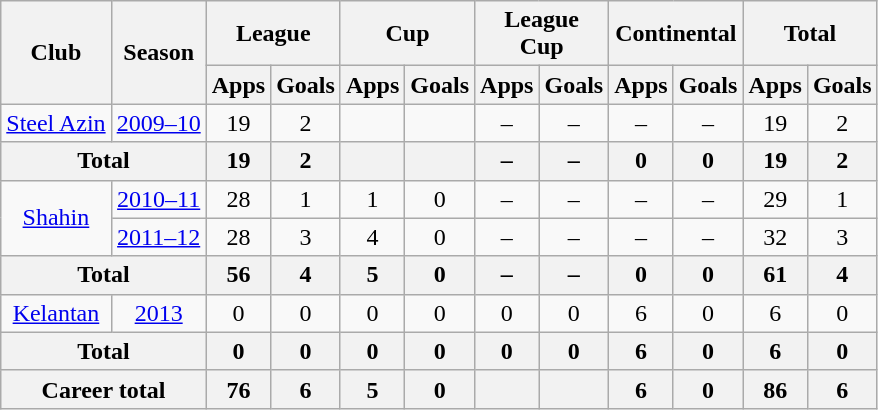<table class="wikitable" style="text-align:center;">
<tr>
<th rowspan="2">Club</th>
<th rowspan="2">Season</th>
<th colspan="2">League</th>
<th colspan="2">Cup</th>
<th colspan="2">League Cup</th>
<th colspan="2">Continental</th>
<th colspan="2">Total</th>
</tr>
<tr>
<th width=10>Apps</th>
<th width=10>Goals</th>
<th width=10>Apps</th>
<th width=10>Goals</th>
<th width=10>Apps</th>
<th width=10>Goals</th>
<th width=10>Apps</th>
<th width=10>Goals</th>
<th width=10>Apps</th>
<th width=10>Goals</th>
</tr>
<tr>
<td rowspan="1" valign="center"><a href='#'>Steel Azin</a></td>
<td><a href='#'>2009–10</a></td>
<td>19</td>
<td>2</td>
<td></td>
<td></td>
<td>–</td>
<td>–</td>
<td>–</td>
<td>–</td>
<td>19</td>
<td>2</td>
</tr>
<tr>
<th colspan="2">Total</th>
<th>19</th>
<th>2</th>
<th></th>
<th></th>
<th>–</th>
<th>–</th>
<th>0</th>
<th>0</th>
<th>19</th>
<th>2</th>
</tr>
<tr>
<td rowspan="2" valign="center"><a href='#'>Shahin</a></td>
<td><a href='#'>2010–11</a></td>
<td>28</td>
<td>1</td>
<td>1</td>
<td>0</td>
<td>–</td>
<td>–</td>
<td>–</td>
<td>–</td>
<td>29</td>
<td>1</td>
</tr>
<tr>
<td><a href='#'>2011–12</a></td>
<td>28</td>
<td>3</td>
<td>4</td>
<td>0</td>
<td>–</td>
<td>–</td>
<td>–</td>
<td>–</td>
<td>32</td>
<td>3</td>
</tr>
<tr>
<th colspan="2">Total</th>
<th>56</th>
<th>4</th>
<th>5</th>
<th>0</th>
<th>–</th>
<th>–</th>
<th>0</th>
<th>0</th>
<th>61</th>
<th>4</th>
</tr>
<tr>
<td rowspan="1" valign="center"><a href='#'>Kelantan</a></td>
<td><a href='#'>2013</a></td>
<td>0</td>
<td>0</td>
<td>0</td>
<td>0</td>
<td>0</td>
<td>0</td>
<td>6</td>
<td>0</td>
<td>6</td>
<td>0</td>
</tr>
<tr>
<th colspan="2">Total</th>
<th>0</th>
<th>0</th>
<th>0</th>
<th>0</th>
<th>0</th>
<th>0</th>
<th>6</th>
<th>0</th>
<th>6</th>
<th>0</th>
</tr>
<tr>
<th colspan="2">Career total</th>
<th>76</th>
<th>6</th>
<th>5</th>
<th>0</th>
<th></th>
<th></th>
<th>6</th>
<th>0</th>
<th>86</th>
<th>6</th>
</tr>
</table>
